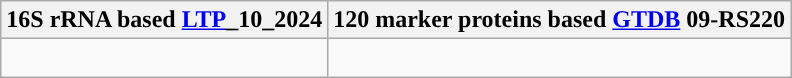<table class="wikitable">
<tr>
<th colspan=1>16S rRNA based <a href='#'>LTP</a>_10_2024</th>
<th colspan=1>120 marker proteins based <a href='#'>GTDB</a> 09-RS220</th>
</tr>
<tr>
<td style="vertical-align:top"><br>
</td>
<td><br>
</td>
</tr>
</table>
